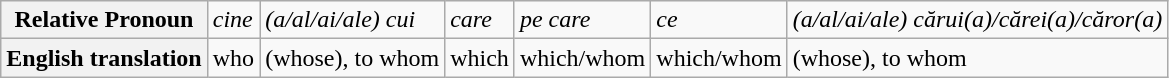<table class="wikitable">
<tr>
<th>Relative Pronoun</th>
<td><em>cine</em></td>
<td><em>(a/al/ai/ale) cui</em></td>
<td><em>care</em></td>
<td><em>pe care</em></td>
<td><em>ce</em></td>
<td><em>(a/al/ai/ale) cărui(a)/cărei(a)/căror(a)</em></td>
</tr>
<tr>
<th>English translation</th>
<td>who</td>
<td>(whose), to whom</td>
<td>which</td>
<td>which/whom</td>
<td>which/whom</td>
<td>(whose), to whom</td>
</tr>
</table>
